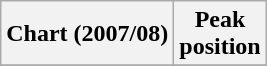<table class="wikitable plainrowheaders" style="text-align:center">
<tr>
<th>Chart (2007/08)</th>
<th>Peak<br>position</th>
</tr>
<tr>
</tr>
</table>
